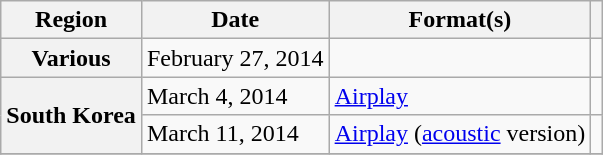<table class="wikitable plainrowheaders">
<tr>
<th scope="col">Region</th>
<th scope="col">Date</th>
<th scope="col">Format(s)</th>
<th scope="col"></th>
</tr>
<tr>
<th scope="row">Various</th>
<td>February 27, 2014</td>
<td></td>
<td align="center"></td>
</tr>
<tr>
<th scope="row" rowspan="2">South Korea</th>
<td>March 4, 2014</td>
<td><a href='#'>Airplay</a></td>
<td align="center"></td>
</tr>
<tr>
<td>March 11, 2014</td>
<td><a href='#'>Airplay</a> (<a href='#'>acoustic</a> version)</td>
<td align="center"></td>
</tr>
<tr>
</tr>
</table>
